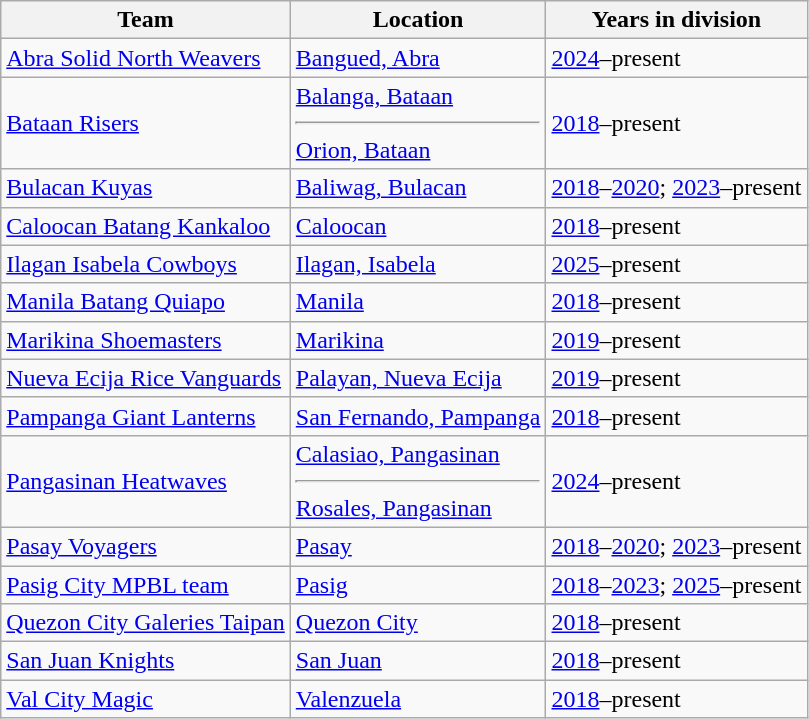<table class="wikitable sortable">
<tr>
<th>Team</th>
<th>Location</th>
<th>Years in division</th>
</tr>
<tr>
<td><a href='#'>Abra Solid North Weavers</a></td>
<td><a href='#'>Bangued, Abra</a></td>
<td><a href='#'>2024</a>–present</td>
</tr>
<tr>
<td><a href='#'>Bataan Risers</a></td>
<td><a href='#'>Balanga, Bataan</a> <hr> <a href='#'>Orion, Bataan</a></td>
<td><a href='#'>2018</a>–present</td>
</tr>
<tr>
<td><a href='#'>Bulacan Kuyas</a></td>
<td><a href='#'>Baliwag, Bulacan</a></td>
<td><a href='#'>2018</a>–<a href='#'>2020</a>; <a href='#'>2023</a>–present</td>
</tr>
<tr>
<td><a href='#'>Caloocan Batang Kankaloo</a></td>
<td><a href='#'>Caloocan</a></td>
<td><a href='#'>2018</a>–present</td>
</tr>
<tr>
<td><a href='#'>Ilagan Isabela Cowboys</a></td>
<td><a href='#'>Ilagan, Isabela</a></td>
<td><a href='#'>2025</a>–present</td>
</tr>
<tr>
<td><a href='#'>Manila Batang Quiapo</a></td>
<td><a href='#'>Manila</a></td>
<td><a href='#'>2018</a>–present</td>
</tr>
<tr>
<td><a href='#'>Marikina Shoemasters</a></td>
<td><a href='#'>Marikina</a></td>
<td><a href='#'>2019</a>–present</td>
</tr>
<tr>
<td><a href='#'>Nueva Ecija Rice Vanguards</a></td>
<td><a href='#'>Palayan, Nueva Ecija</a></td>
<td><a href='#'>2019</a>–present</td>
</tr>
<tr>
<td><a href='#'>Pampanga Giant Lanterns</a></td>
<td><a href='#'>San Fernando, Pampanga</a></td>
<td><a href='#'>2018</a>–present</td>
</tr>
<tr>
<td><a href='#'>Pangasinan Heatwaves</a></td>
<td><a href='#'>Calasiao, Pangasinan</a> <hr> <a href='#'>Rosales, Pangasinan</a></td>
<td><a href='#'>2024</a>–present</td>
</tr>
<tr>
<td><a href='#'>Pasay Voyagers</a></td>
<td><a href='#'>Pasay</a></td>
<td><a href='#'>2018</a>–<a href='#'>2020</a>; <a href='#'>2023</a>–present</td>
</tr>
<tr>
<td><a href='#'>Pasig City MPBL team</a></td>
<td><a href='#'>Pasig</a></td>
<td><a href='#'>2018</a>–<a href='#'>2023</a>; <a href='#'>2025</a>–present</td>
</tr>
<tr>
<td><a href='#'>Quezon City Galeries Taipan</a></td>
<td><a href='#'>Quezon City</a></td>
<td><a href='#'>2018</a>–present</td>
</tr>
<tr>
<td><a href='#'>San Juan Knights</a></td>
<td><a href='#'>San Juan</a></td>
<td><a href='#'>2018</a>–present</td>
</tr>
<tr>
<td><a href='#'>Val City Magic</a></td>
<td><a href='#'>Valenzuela</a></td>
<td><a href='#'>2018</a>–present</td>
</tr>
</table>
